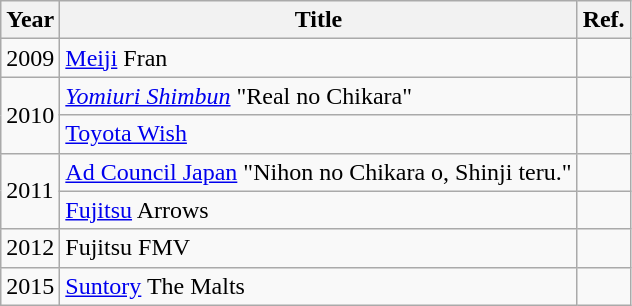<table class="wikitable">
<tr>
<th>Year</th>
<th>Title</th>
<th>Ref.</th>
</tr>
<tr>
<td>2009</td>
<td><a href='#'>Meiji</a> Fran</td>
<td></td>
</tr>
<tr>
<td rowspan="2">2010</td>
<td><em><a href='#'>Yomiuri Shimbun</a></em> "Real no Chikara"</td>
<td></td>
</tr>
<tr>
<td><a href='#'>Toyota Wish</a></td>
<td></td>
</tr>
<tr>
<td rowspan="2">2011</td>
<td><a href='#'>Ad Council Japan</a> "Nihon no Chikara o, Shinji teru."</td>
<td></td>
</tr>
<tr>
<td><a href='#'>Fujitsu</a> Arrows</td>
<td></td>
</tr>
<tr>
<td>2012</td>
<td>Fujitsu FMV</td>
<td></td>
</tr>
<tr>
<td>2015</td>
<td><a href='#'>Suntory</a> The Malts</td>
<td></td>
</tr>
</table>
